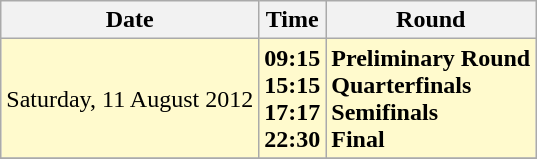<table class="wikitable">
<tr>
<th>Date</th>
<th>Time</th>
<th>Round</th>
</tr>
<tr>
<td style=background:lemonchiffon>Saturday, 11 August 2012</td>
<td style=background:lemonchiffon><strong>09:15<br>15:15<br>17:17<br>22:30</strong></td>
<td style=background:lemonchiffon><strong>Preliminary Round<br>Quarterfinals<br>Semifinals<br>Final</strong></td>
</tr>
<tr>
</tr>
</table>
